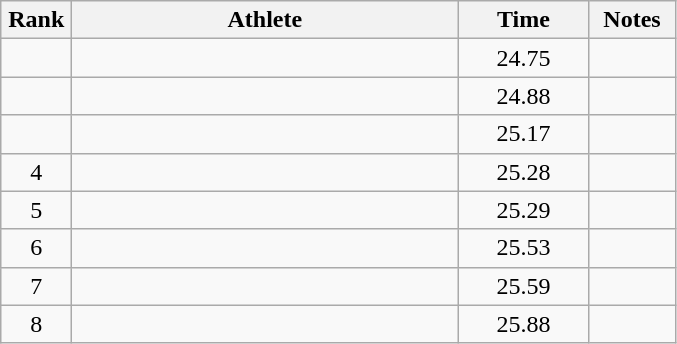<table class="wikitable" style="text-align:center">
<tr>
<th width=40>Rank</th>
<th width=250>Athlete</th>
<th width=80>Time</th>
<th width=50>Notes</th>
</tr>
<tr>
<td></td>
<td align=left></td>
<td>24.75</td>
<td></td>
</tr>
<tr>
<td></td>
<td align=left></td>
<td>24.88</td>
<td></td>
</tr>
<tr>
<td></td>
<td align=left></td>
<td>25.17</td>
<td></td>
</tr>
<tr>
<td>4</td>
<td align=left></td>
<td>25.28</td>
<td></td>
</tr>
<tr>
<td>5</td>
<td align=left></td>
<td>25.29</td>
<td></td>
</tr>
<tr>
<td>6</td>
<td align=left></td>
<td>25.53</td>
<td></td>
</tr>
<tr>
<td>7</td>
<td align=left></td>
<td>25.59</td>
<td></td>
</tr>
<tr>
<td>8</td>
<td align=left></td>
<td>25.88</td>
<td></td>
</tr>
</table>
